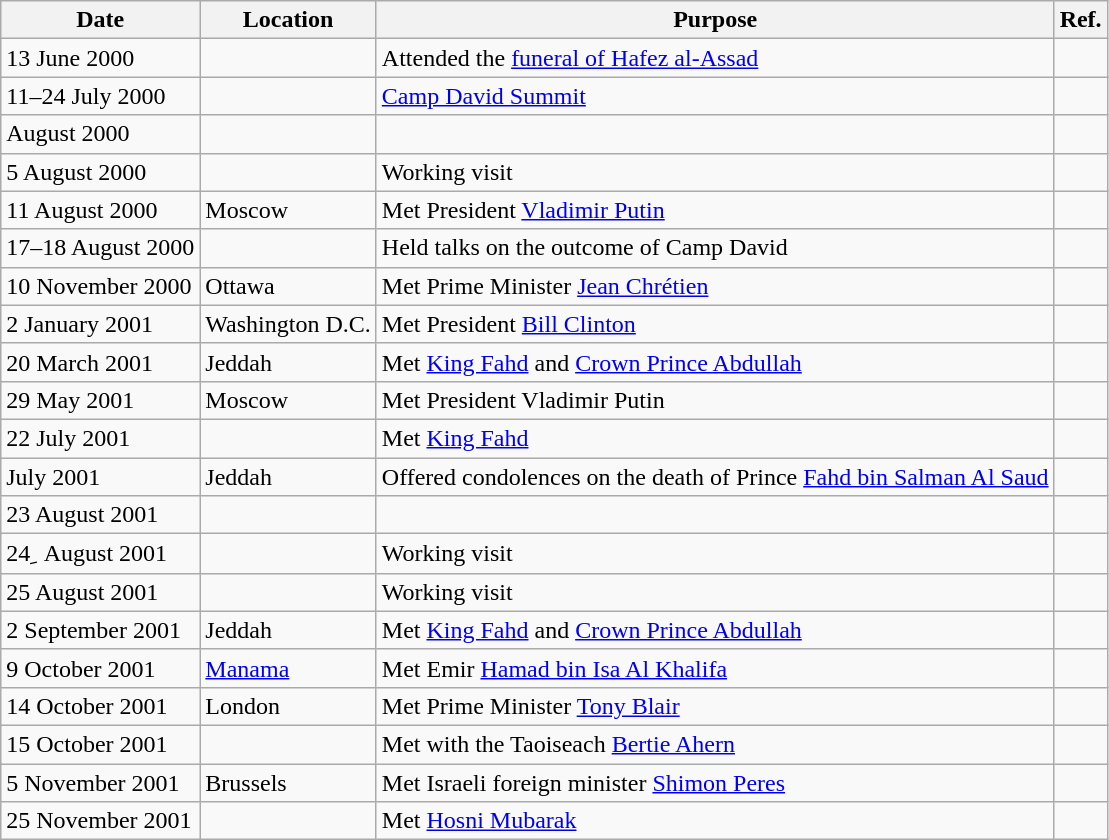<table class="wikitable sortable">
<tr>
<th>Date</th>
<th>Location</th>
<th>Purpose</th>
<th>Ref.</th>
</tr>
<tr>
<td>13 June 2000</td>
<td></td>
<td>Attended the <a href='#'>funeral of Hafez al-Assad</a></td>
<td></td>
</tr>
<tr>
<td>11–24 July 2000</td>
<td></td>
<td><a href='#'>Camp David Summit</a></td>
<td></td>
</tr>
<tr>
<td>August 2000</td>
<td></td>
<td></td>
<td></td>
</tr>
<tr>
<td>5 August 2000</td>
<td></td>
<td>Working visit</td>
<td></td>
</tr>
<tr>
<td>11 August 2000</td>
<td> Moscow</td>
<td>Met President <a href='#'>Vladimir Putin</a></td>
<td></td>
</tr>
<tr>
<td>17–18 August 2000</td>
<td></td>
<td>Held talks on the outcome of Camp David</td>
<td></td>
</tr>
<tr>
<td>10 November 2000</td>
<td> Ottawa</td>
<td>Met Prime Minister <a href='#'>Jean Chrétien</a></td>
<td></td>
</tr>
<tr>
<td>2 January 2001</td>
<td> Washington D.C.</td>
<td>Met President <a href='#'>Bill Clinton</a></td>
<td></td>
</tr>
<tr>
<td>20 March 2001</td>
<td> Jeddah</td>
<td>Met <a href='#'>King Fahd</a> and <a href='#'>Crown Prince Abdullah</a></td>
<td></td>
</tr>
<tr>
<td>29 May 2001</td>
<td> Moscow</td>
<td>Met President Vladimir Putin</td>
<td></td>
</tr>
<tr>
<td>22 July 2001</td>
<td></td>
<td>Met <a href='#'>King Fahd</a></td>
<td></td>
</tr>
<tr>
<td>July 2001</td>
<td> Jeddah</td>
<td>Offered condolences on the death of Prince <a href='#'>Fahd bin Salman Al Saud</a></td>
<td></td>
</tr>
<tr>
<td>23 August 2001</td>
<td></td>
<td></td>
<td></td>
</tr>
<tr>
<td>24 ِ August 2001</td>
<td></td>
<td>Working visit</td>
<td></td>
</tr>
<tr>
<td>25 August 2001</td>
<td></td>
<td>Working visit</td>
<td></td>
</tr>
<tr>
<td>2 September 2001</td>
<td> Jeddah</td>
<td>Met <a href='#'>King Fahd</a> and <a href='#'>Crown Prince Abdullah</a></td>
<td></td>
</tr>
<tr>
<td>9 October 2001</td>
<td> <a href='#'>Manama</a></td>
<td>Met Emir <a href='#'>Hamad bin Isa Al Khalifa</a></td>
<td></td>
</tr>
<tr>
<td>14 October 2001</td>
<td> London</td>
<td>Met Prime Minister <a href='#'>Tony Blair</a></td>
<td></td>
</tr>
<tr>
<td>15 October 2001</td>
<td></td>
<td>Met with the Taoiseach <a href='#'>Bertie Ahern</a></td>
<td></td>
</tr>
<tr>
<td>5 November 2001</td>
<td> Brussels</td>
<td>Met Israeli foreign minister <a href='#'>Shimon Peres</a></td>
<td></td>
</tr>
<tr>
<td>25 November 2001</td>
<td></td>
<td>Met <a href='#'>Hosni Mubarak</a></td>
<td></td>
</tr>
</table>
